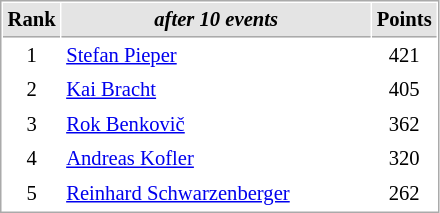<table cellspacing="1" cellpadding="3" style="border:1px solid #AAAAAA;font-size:86%">
<tr bgcolor="#E4E4E4">
<th style="border-bottom:1px solid #AAAAAA" width=10>Rank</th>
<th style="border-bottom:1px solid #AAAAAA" width=200><em>after 10 events</em></th>
<th style="border-bottom:1px solid #AAAAAA" width=20>Points</th>
</tr>
<tr>
<td align=center>1</td>
<td align=left> <a href='#'>Stefan Pieper</a></td>
<td align=center>421</td>
</tr>
<tr>
<td align=center>2</td>
<td align=left> <a href='#'>Kai Bracht</a></td>
<td align=center>405</td>
</tr>
<tr>
<td align=center>3</td>
<td align=left> <a href='#'>Rok Benkovič</a></td>
<td align=center>362</td>
</tr>
<tr>
<td align=center>4</td>
<td align=left> <a href='#'>Andreas Kofler</a></td>
<td align=center>320</td>
</tr>
<tr>
<td align=center>5</td>
<td align=left> <a href='#'>Reinhard Schwarzenberger</a></td>
<td align=center>262</td>
</tr>
</table>
